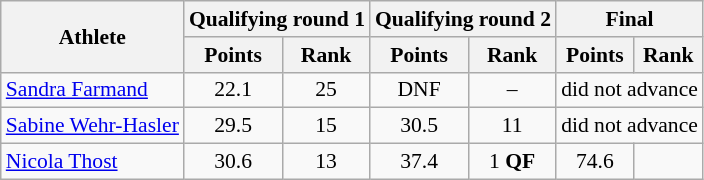<table class="wikitable" style="font-size:90%">
<tr>
<th rowspan="2">Athlete</th>
<th colspan="2">Qualifying round 1</th>
<th colspan="2">Qualifying round 2</th>
<th colspan="2">Final</th>
</tr>
<tr>
<th>Points</th>
<th>Rank</th>
<th>Points</th>
<th>Rank</th>
<th>Points</th>
<th>Rank</th>
</tr>
<tr>
<td><a href='#'>Sandra Farmand</a></td>
<td align="center">22.1</td>
<td align="center">25</td>
<td align="center">DNF</td>
<td align="center">–</td>
<td colspan="2">did not advance</td>
</tr>
<tr>
<td><a href='#'>Sabine Wehr-Hasler</a></td>
<td align="center">29.5</td>
<td align="center">15</td>
<td align="center">30.5</td>
<td align="center">11</td>
<td colspan="2">did not advance</td>
</tr>
<tr>
<td><a href='#'>Nicola Thost</a></td>
<td align="center">30.6</td>
<td align="center">13</td>
<td align="center">37.4</td>
<td align="center">1 <strong>QF</strong></td>
<td align="center">74.6</td>
<td align="center"></td>
</tr>
</table>
